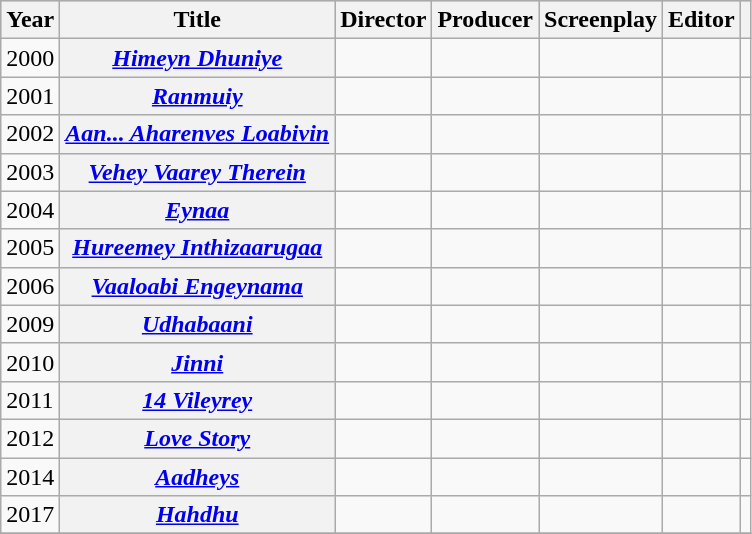<table class="wikitable sortable plainrowheaders">
<tr style="background:#ccc; text-align:center;">
<th scope="col">Year</th>
<th scope="col">Title</th>
<th scope="col">Director</th>
<th scope="col">Producer</th>
<th scope="col">Screenplay</th>
<th scope="col">Editor</th>
<th scope="col" class="unsortable"></th>
</tr>
<tr>
<td>2000</td>
<th scope="row"><em><a href='#'>Himeyn Dhuniye</a></em></th>
<td></td>
<td></td>
<td></td>
<td></td>
<td style="text-align: center;"></td>
</tr>
<tr>
<td>2001</td>
<th scope="row"><em><a href='#'>Ranmuiy</a></em></th>
<td></td>
<td></td>
<td></td>
<td></td>
<td style="text-align: center;"></td>
</tr>
<tr>
<td>2002</td>
<th scope="row"><em><a href='#'>Aan... Aharenves Loabivin</a></em></th>
<td></td>
<td></td>
<td></td>
<td></td>
<td style="text-align: center;"></td>
</tr>
<tr>
<td>2003</td>
<th scope="row"><em><a href='#'>Vehey Vaarey Therein</a></em></th>
<td></td>
<td></td>
<td></td>
<td></td>
<td style="text-align: center;"></td>
</tr>
<tr>
<td>2004</td>
<th scope="row"><em><a href='#'>Eynaa</a></em></th>
<td></td>
<td></td>
<td></td>
<td></td>
<td style="text-align: center;"></td>
</tr>
<tr>
<td>2005</td>
<th scope="row"><em><a href='#'>Hureemey Inthizaarugaa</a></em></th>
<td></td>
<td></td>
<td></td>
<td></td>
<td style="text-align: center;"></td>
</tr>
<tr>
<td>2006</td>
<th scope="row"><em><a href='#'>Vaaloabi Engeynama</a></em></th>
<td></td>
<td></td>
<td></td>
<td></td>
<td style="text-align: center;"></td>
</tr>
<tr>
<td>2009</td>
<th scope="row"><em><a href='#'>Udhabaani</a></em></th>
<td></td>
<td></td>
<td></td>
<td></td>
<td style="text-align: center;"></td>
</tr>
<tr>
<td>2010</td>
<th scope="row"><em><a href='#'>Jinni</a></em></th>
<td></td>
<td></td>
<td></td>
<td></td>
<td style="text-align: center;"></td>
</tr>
<tr>
<td>2011</td>
<th scope="row"><em><a href='#'>14 Vileyrey</a></em></th>
<td></td>
<td></td>
<td></td>
<td></td>
<td style="text-align: center;"></td>
</tr>
<tr>
<td>2012</td>
<th scope="row"><em><a href='#'>Love Story</a></em></th>
<td></td>
<td></td>
<td></td>
<td></td>
<td style="text-align: center;"></td>
</tr>
<tr>
<td>2014</td>
<th scope="row"><em><a href='#'>Aadheys</a></em></th>
<td></td>
<td></td>
<td></td>
<td></td>
<td style="text-align: center;"></td>
</tr>
<tr>
<td>2017</td>
<th scope="row"><em><a href='#'>Hahdhu</a></em></th>
<td></td>
<td></td>
<td></td>
<td></td>
<td style="text-align: center;"></td>
</tr>
<tr>
</tr>
</table>
